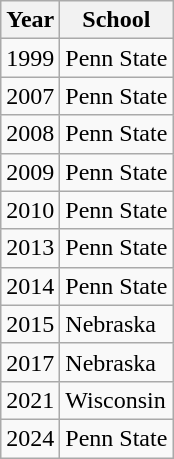<table class="wikitable">
<tr>
<th>Year</th>
<th>School</th>
</tr>
<tr>
<td>1999</td>
<td>Penn State</td>
</tr>
<tr>
<td>2007</td>
<td>Penn State</td>
</tr>
<tr>
<td>2008</td>
<td>Penn State</td>
</tr>
<tr>
<td>2009</td>
<td>Penn State</td>
</tr>
<tr>
<td>2010</td>
<td>Penn State</td>
</tr>
<tr>
<td>2013</td>
<td>Penn State</td>
</tr>
<tr>
<td>2014</td>
<td>Penn State</td>
</tr>
<tr>
<td>2015</td>
<td>Nebraska</td>
</tr>
<tr>
<td>2017</td>
<td>Nebraska</td>
</tr>
<tr>
<td>2021</td>
<td>Wisconsin</td>
</tr>
<tr>
<td>2024</td>
<td>Penn State</td>
</tr>
</table>
